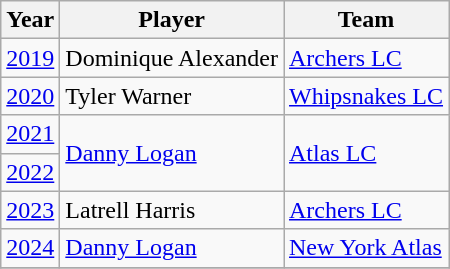<table class="wikitable">
<tr>
<th>Year</th>
<th>Player</th>
<th>Team</th>
</tr>
<tr>
<td><a href='#'>2019</a></td>
<td>Dominique Alexander</td>
<td><a href='#'>Archers LC</a></td>
</tr>
<tr>
<td><a href='#'>2020</a></td>
<td>Tyler Warner</td>
<td><a href='#'>Whipsnakes LC</a></td>
</tr>
<tr>
<td><a href='#'>2021</a></td>
<td rowspan="2"><a href='#'>Danny Logan</a></td>
<td rowspan="2"><a href='#'>Atlas LC</a></td>
</tr>
<tr>
<td><a href='#'>2022</a></td>
</tr>
<tr>
<td><a href='#'>2023</a></td>
<td>Latrell Harris</td>
<td><a href='#'>Archers LC</a></td>
</tr>
<tr>
<td><a href='#'>2024</a></td>
<td><a href='#'>Danny Logan</a></td>
<td><a href='#'>New York Atlas</a></td>
</tr>
<tr>
</tr>
</table>
